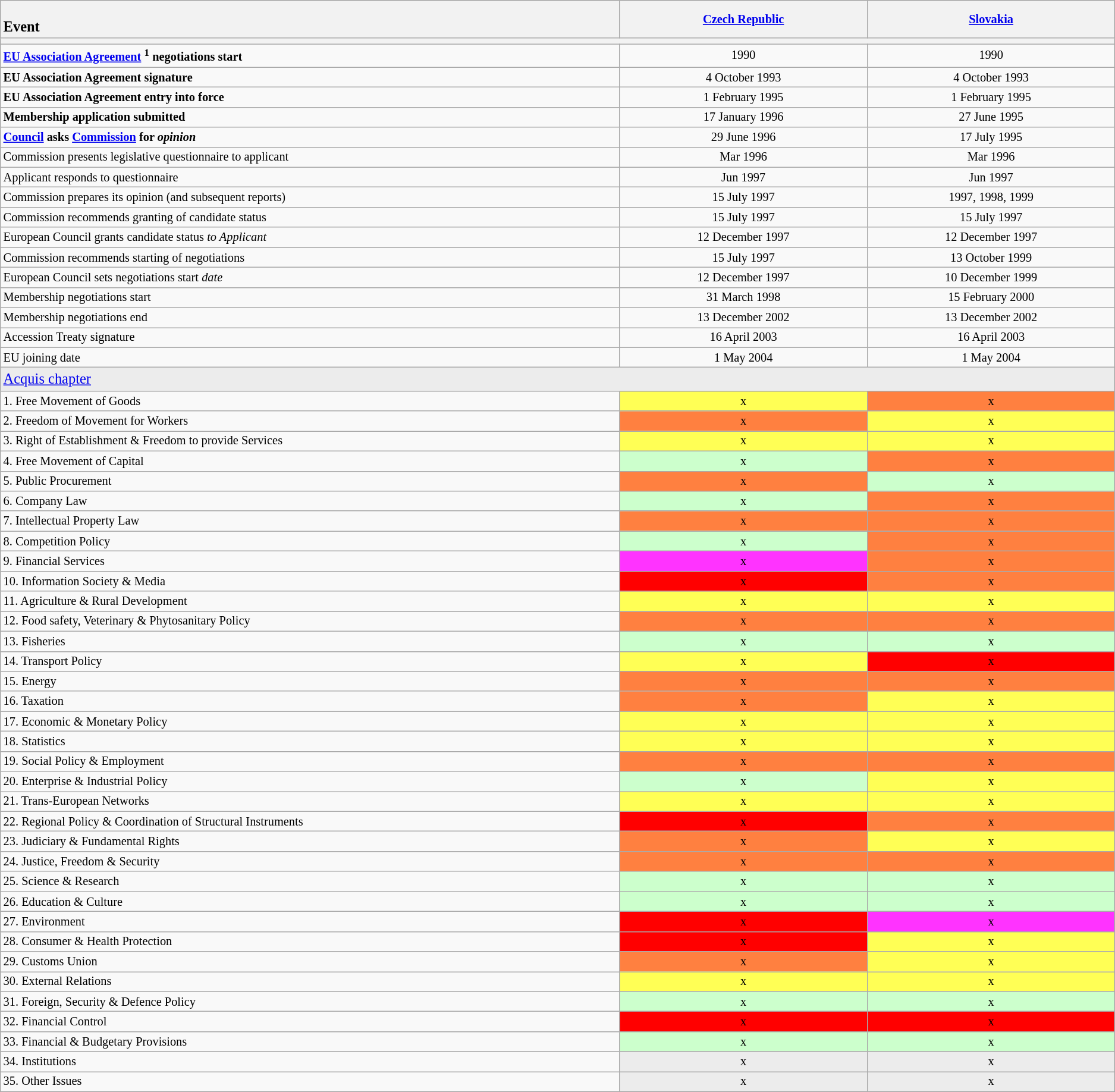<table class="toccolours wikitable" style="border-collapse:collapse; text-align:center; font-size:85%; width:99%“">
<tr bgcolor="#ececec">
<th style="text-align:left;" width="20%"><br><big>Event</big></th>
<th width="8%"><a href='#'>Czech Republic</a></th>
<th width="8%"><a href='#'>Slovakia</a></th>
</tr>
<tr bgcolor="#ececec">
<th colspan="18"></th>
</tr>
<tr>
<td style="text-align:left;"><strong><a href='#'>EU Association Agreement</a> <sup>1</sup> negotiations start</strong></td>
<td>1990</td>
<td>1990</td>
</tr>
<tr>
<td style="text-align:left;"><strong>EU Association Agreement signature</strong></td>
<td>4 October 1993</td>
<td>4 October 1993</td>
</tr>
<tr>
<td style="text-align:left;"><strong>EU Association Agreement entry into force</strong></td>
<td>1 February 1995</td>
<td>1 February 1995</td>
</tr>
<tr>
<td style="text-align:left;"><strong>Membership application submitted</strong></td>
<td>17 January 1996</td>
<td>27 June 1995</td>
</tr>
<tr>
<td style="text-align:left;"><strong><a href='#'>Council</a> asks <a href='#'>Commission</a> for <em>opinion<strong><em></td>
<td>29 June 1996</td>
<td>17 July 1995</td>
</tr>
<tr>
<td style="text-align:left;"></strong>Commission presents legislative questionnaire to applicant<strong></td>
<td>Mar 1996</td>
<td>Mar 1996</td>
</tr>
<tr>
<td style="text-align:left;"></strong>Applicant responds to questionnaire<strong></td>
<td>Jun 1997</td>
<td>Jun 1997</td>
</tr>
<tr>
<td style="text-align:left;"></strong>Commission prepares its opinion (and subsequent reports)<strong></td>
<td>15 July 1997</td>
<td>1997, 1998, 1999</td>
</tr>
<tr>
<td style="text-align:left;"></strong>Commission recommends granting of candidate status<strong></td>
<td>15 July 1997</td>
<td>15 July 1997</td>
</tr>
<tr>
<td style="text-align:left;"></strong>European Council grants </em>candidate status<em> to Applicant<strong></td>
<td>12 December 1997</td>
<td>12 December 1997</td>
</tr>
<tr>
<td style="text-align:left;"></strong>Commission recommends starting of negotiations<strong></td>
<td>15 July 1997</td>
<td>13 October 1999</td>
</tr>
<tr>
<td style="text-align:left;"></strong>European Council sets </em>negotiations start<em> date<strong></td>
<td>12 December 1997</td>
<td>10 December 1999</td>
</tr>
<tr>
<td style="text-align:left;"></strong>Membership negotiations start<strong></td>
<td>31 March 1998</td>
<td>15 February 2000</td>
</tr>
<tr>
<td style="text-align:left;"></strong>Membership negotiations end<strong></td>
<td>13 December 2002</td>
<td>13 December 2002</td>
</tr>
<tr>
<td style="text-align:left;"></strong>Accession Treaty signature<strong></td>
<td>16 April 2003</td>
<td>16 April 2003</td>
</tr>
<tr>
<td style="text-align:left;"></strong>EU joining date<strong></td>
<td>1 May 2004</td>
<td>1 May 2004</td>
</tr>
<tr bgcolor="#ececec">
<td colspan="4" style="text-align:left;"><big></strong><a href='#'>Acquis chapter</a><strong></big></td>
</tr>
<tr>
<td style="text-align:left;"></strong>1. Free Movement of Goods<strong></td>
<td bgcolor="#ffff55">x</td>
<td bgcolor="#ff8040">x</td>
</tr>
<tr>
<td style="text-align:left;"></strong>2. Freedom of Movement for Workers<strong></td>
<td bgcolor="#ff8040">x</td>
<td bgcolor="#ffff55">x</td>
</tr>
<tr>
<td style="text-align:left;"></strong>3. Right of Establishment & Freedom to provide Services<strong></td>
<td bgcolor="#ffff55">x</td>
<td bgcolor="#ffff55">x</td>
</tr>
<tr>
<td style="text-align:left;"></strong>4. Free Movement of Capital<strong></td>
<td bgcolor="#ccffcc">x</td>
<td bgcolor="#ff8040">x</td>
</tr>
<tr>
<td style="text-align:left;"></strong>5. Public Procurement<strong></td>
<td bgcolor="#ff8040">x</td>
<td bgcolor="#ccffcc">x</td>
</tr>
<tr>
<td style="text-align:left;"></strong>6. Company Law<strong></td>
<td bgcolor="#ccffcc">x</td>
<td bgcolor="#ff8040">x</td>
</tr>
<tr>
<td style="text-align:left;"></strong>7. Intellectual Property Law<strong></td>
<td bgcolor="#ff8040">x</td>
<td bgcolor="#ff8040">x</td>
</tr>
<tr>
<td style="text-align:left;"></strong>8. Competition Policy<strong></td>
<td bgcolor="#ccffcc">x</td>
<td bgcolor="#ff8040">x</td>
</tr>
<tr>
<td style="text-align:left;"></strong>9. Financial Services<strong></td>
<td bgcolor="#ff33ff">x</td>
<td bgcolor="#ff8040">x</td>
</tr>
<tr>
<td style="text-align:left;"></strong>10. Information Society & Media<strong></td>
<td bgcolor="#ff0000">x</td>
<td bgcolor="#ff8040">x</td>
</tr>
<tr>
<td style="text-align:left;"></strong>11. Agriculture & Rural Development<strong></td>
<td bgcolor="#ffff55">x</td>
<td bgcolor="#ffff55">x</td>
</tr>
<tr>
<td style="text-align:left;"></strong>12. Food safety, Veterinary & Phytosanitary Policy<strong></td>
<td bgcolor="#ff8040">x</td>
<td bgcolor="#ff8040">x</td>
</tr>
<tr>
<td style="text-align:left;"></strong>13. Fisheries<strong></td>
<td bgcolor="#ccffcc">x</td>
<td bgcolor="#ccffcc">x</td>
</tr>
<tr>
<td style="text-align:left;"></strong>14. Transport Policy<strong></td>
<td bgcolor="#ffff55">x</td>
<td bgcolor="#ff0000">x</td>
</tr>
<tr>
<td style="text-align:left;"></strong>15. Energy<strong></td>
<td bgcolor="#ff8040">x</td>
<td bgcolor="#ff8040">x</td>
</tr>
<tr>
<td style="text-align:left;"></strong>16. Taxation<strong></td>
<td bgcolor="#ff8040">x</td>
<td bgcolor="#ffff55">x</td>
</tr>
<tr>
<td style="text-align:left;"></strong>17. Economic & Monetary Policy<strong></td>
<td bgcolor="#ffff55">x</td>
<td bgcolor="#ffff55">x</td>
</tr>
<tr>
<td style="text-align:left;"></strong>18. Statistics<strong></td>
<td bgcolor="#ffff55">x</td>
<td bgcolor="#ffff55">x</td>
</tr>
<tr>
<td style="text-align:left;"></strong>19. Social Policy & Employment<strong></td>
<td bgcolor="#ff8040">x</td>
<td bgcolor="#ff8040">x</td>
</tr>
<tr>
<td style="text-align:left;"></strong>20. Enterprise & Industrial Policy<strong></td>
<td bgcolor="#ccffcc">x</td>
<td bgcolor="#ffff55">x</td>
</tr>
<tr>
<td style="text-align:left;"></strong>21. Trans-European Networks<strong></td>
<td bgcolor="#ffff55">x</td>
<td bgcolor="#ffff55">x</td>
</tr>
<tr>
<td style="text-align:left;"></strong>22. Regional Policy & Coordination of Structural Instruments<strong></td>
<td bgcolor="#ff0000">x</td>
<td bgcolor="#ff8040">x</td>
</tr>
<tr>
<td style="text-align:left;"></strong>23. Judiciary & Fundamental Rights<strong></td>
<td bgcolor="#ff8040">x</td>
<td bgcolor="#ffff55">x</td>
</tr>
<tr>
<td style="text-align:left;"></strong>24. Justice, Freedom & Security<strong></td>
<td bgcolor="#ff8040">x</td>
<td bgcolor="#ff8040">x</td>
</tr>
<tr>
<td style="text-align:left;"></strong>25. Science & Research<strong></td>
<td bgcolor="#ccffcc">x</td>
<td bgcolor="#ccffcc">x</td>
</tr>
<tr>
<td style="text-align:left;"></strong>26. Education & Culture<strong></td>
<td bgcolor="#ccffcc">x</td>
<td bgcolor="#ccffcc">x</td>
</tr>
<tr>
<td style="text-align:left;"></strong>27. Environment<strong></td>
<td bgcolor="#ff0000">x</td>
<td bgcolor="#ff33ff">x</td>
</tr>
<tr>
<td style="text-align:left;"></strong>28. Consumer & Health Protection<strong></td>
<td bgcolor="#ff0000">x</td>
<td bgcolor="#ffff55">x</td>
</tr>
<tr>
<td style="text-align:left;"></strong>29. Customs Union<strong></td>
<td bgcolor="#ff8040">x</td>
<td bgcolor="#ffff55">x</td>
</tr>
<tr>
<td style="text-align:left;"></strong>30. External Relations<strong></td>
<td bgcolor="#ffff55">x</td>
<td bgcolor="#ffff55">x</td>
</tr>
<tr>
<td style="text-align:left;"></strong>31. Foreign, Security & Defence Policy<strong></td>
<td bgcolor="#ccffcc">x</td>
<td bgcolor="#ccffcc">x</td>
</tr>
<tr>
<td style="text-align:left;"></strong>32. Financial Control<strong></td>
<td bgcolor="#ff0000">x</td>
<td bgcolor="#ff0000">x</td>
</tr>
<tr>
<td style="text-align:left;"></strong>33. Financial & Budgetary Provisions<strong></td>
<td bgcolor="#ccffcc">x</td>
<td bgcolor="#ccffcc">x</td>
</tr>
<tr>
<td style="text-align:left;"></strong>34. Institutions<strong></td>
<td bgcolor="#ececec">x</td>
<td bgcolor="#ececec">x</td>
</tr>
<tr>
<td style="text-align:left;"></strong>35. Other Issues<strong></td>
<td bgcolor="#ececec">x</td>
<td bgcolor="#ececec">x</td>
</tr>
</table>
